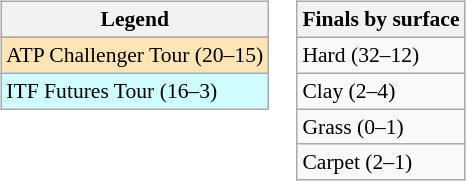<table>
<tr valign=top>
<td><br><table class=wikitable style=font-size:90%>
<tr>
<th>Legend</th>
</tr>
<tr bgcolor=e5d1cb>
</tr>
<tr bgcolor=moccasin>
<td>ATP Challenger Tour (20–15)</td>
</tr>
<tr bgcolor=cffcff>
<td>ITF Futures Tour (16–3)</td>
</tr>
</table>
</td>
<td><br><table class=wikitable style=font-size:90%>
<tr>
<th>Finals by surface</th>
</tr>
<tr>
<td>Hard (32–12)</td>
</tr>
<tr>
<td>Clay (2–4)</td>
</tr>
<tr>
<td>Grass (0–1)</td>
</tr>
<tr>
<td>Carpet (2–1)</td>
</tr>
</table>
</td>
</tr>
</table>
